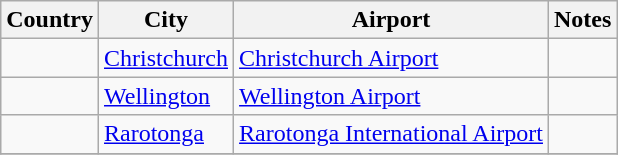<table class="wikitable sortable">
<tr>
<th>Country</th>
<th>City</th>
<th>Airport</th>
<th>Notes</th>
</tr>
<tr>
<td></td>
<td><a href='#'>Christchurch</a></td>
<td><a href='#'>Christchurch Airport</a></td>
<td></td>
</tr>
<tr>
<td></td>
<td><a href='#'>Wellington</a></td>
<td><a href='#'>Wellington Airport</a></td>
<td></td>
</tr>
<tr>
<td></td>
<td><a href='#'>Rarotonga</a></td>
<td><a href='#'>Rarotonga International Airport</a></td>
<td></td>
</tr>
<tr>
</tr>
</table>
